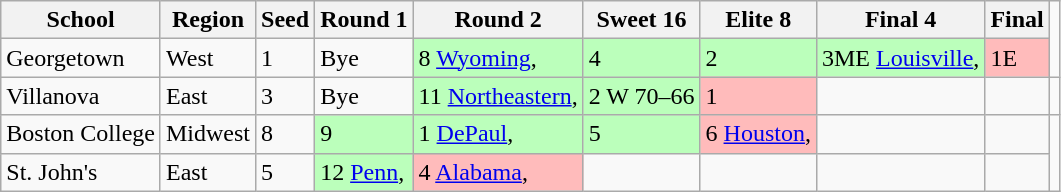<table class="wikitable">
<tr>
<th>School</th>
<th>Region</th>
<th>Seed</th>
<th>Round 1</th>
<th>Round 2</th>
<th>Sweet 16</th>
<th>Elite 8</th>
<th>Final 4</th>
<th>Final</th>
</tr>
<tr>
<td>Georgetown</td>
<td>West</td>
<td>1</td>
<td>Bye</td>
<td style="background:#bfb;">8 <a href='#'>Wyoming</a>,<br></td>
<td style="background:#bfb;">4  </td>
<td style="background:#bfb;">2  </td>
<td style="background:#bfb;">3ME <a href='#'>Louisville</a>, </td>
<td style="background:#fbb;">1E  </td>
</tr>
<tr>
<td>Villanova</td>
<td>East</td>
<td>3</td>
<td>Bye</td>
<td style="background:#bfb;">11 <a href='#'>Northeastern</a>, </td>
<td style="background:#bfb;">2  W 70–66</td>
<td style="background:#fbb;">1  </td>
<td></td>
<td></td>
<td></td>
</tr>
<tr>
<td>Boston College</td>
<td>Midwest</td>
<td>8</td>
<td style="background:#bfb;">9  </td>
<td style="background:#bfb;">1 <a href='#'>DePaul</a>,<br></td>
<td style="background:#bfb;">5  </td>
<td style="background:#fbb;">6 <a href='#'>Houston</a>, </td>
<td></td>
<td></td>
</tr>
<tr>
<td>St. John's</td>
<td>East</td>
<td>5</td>
<td style="background:#bfb;">12 <a href='#'>Penn</a>, </td>
<td style="background:#fbb;">4 <a href='#'>Alabama</a>, </td>
<td></td>
<td></td>
<td></td>
<td></td>
</tr>
</table>
